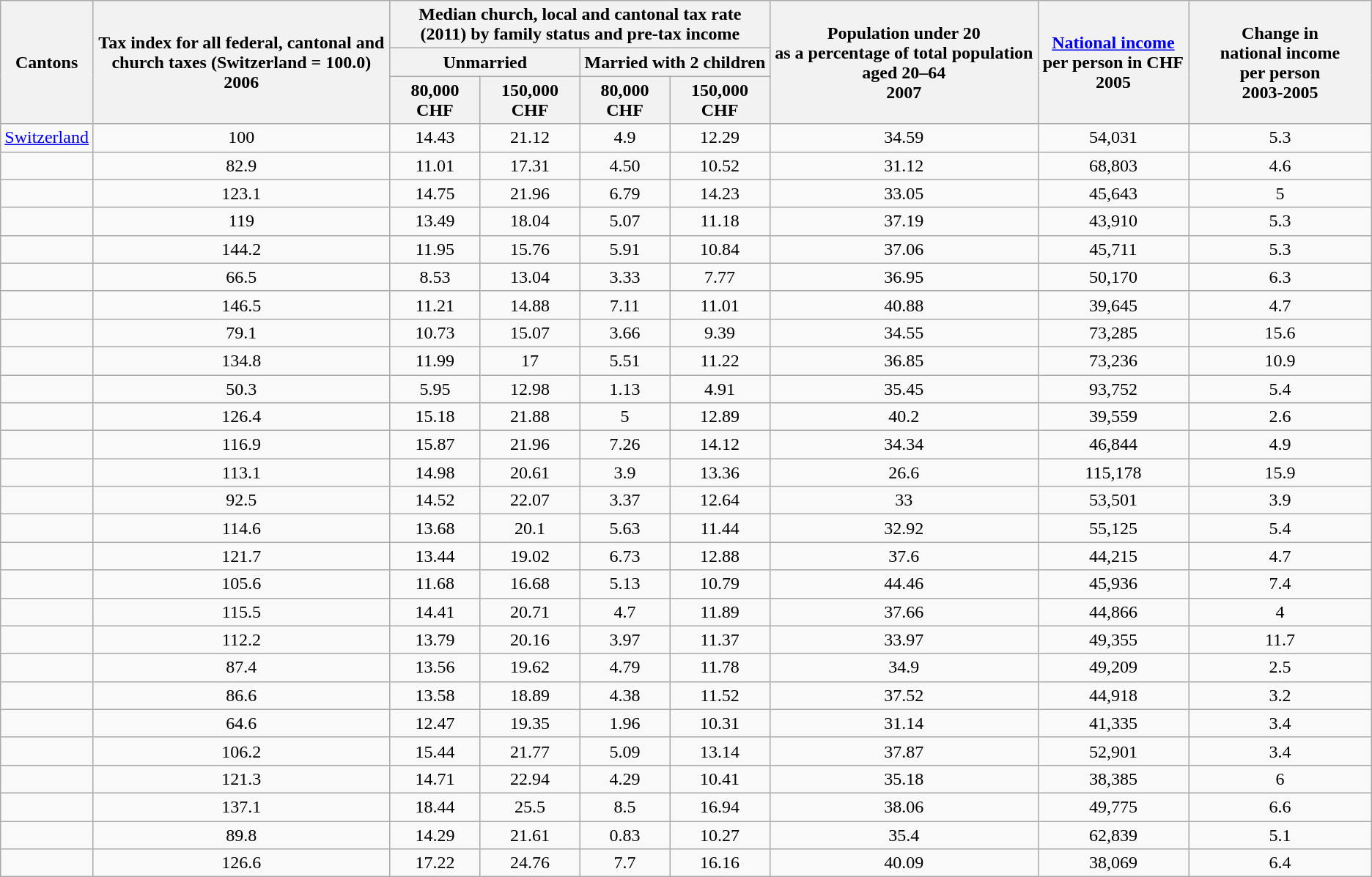<table class="wikitable sortable" style="text-align:center">
<tr>
<th rowspan="3">Cantons</th>
<th style="text-align:center;" rowspan="3">Tax index for all federal, cantonal and church taxes (Switzerland = 100.0)<br> 2006</th>
<th colspan="4" style="text-align:center;">Median church, local and cantonal tax rate (2011) by family status and pre-tax income</th>
<th rowspan="3" style="text-align:center;">Population under 20 as a percentage of total population aged 20–64<br> 2007</th>
<th style="text-align:center;" rowspan="3"><a href='#'>National income</a> per person in CHF <br>2005</th>
<th style="text-align:center;" rowspan="3">Change in national income per person <br> 2003-2005</th>
</tr>
<tr>
<th style="text-align:center;" colspan="2">Unmarried</th>
<th style="text-align:center;" colspan="2">Married with 2 children</th>
</tr>
<tr>
<th style="text-align:center;" class="sortable">80,000 CHF</th>
<th style="text-align:center;" class="sortable">150,000 CHF</th>
<th style="text-align:center;" class="sortable">80,000 CHF</th>
<th style="text-align:center;" class="sortable">150,000 CHF</th>
</tr>
<tr>
<td style="text-align:left;"> <a href='#'>Switzerland</a></td>
<td>100</td>
<td style="text-align:center;">14.43</td>
<td style="text-align:center;">21.12</td>
<td style="text-align:center;">4.9</td>
<td style="text-align:center;">12.29</td>
<td style="text-align:center;">34.59</td>
<td style="text-align:center;">54,031</td>
<td style="text-align:center;">5.3</td>
</tr>
<tr>
<td style="text-align:left;"></td>
<td>82.9</td>
<td style="text-align:center;">11.01</td>
<td style="text-align:center;">17.31</td>
<td style="text-align:center;">4.50</td>
<td style="text-align:center;">10.52</td>
<td style="text-align:center;">31.12</td>
<td style="text-align:center;">68,803</td>
<td style="text-align:center;">4.6</td>
</tr>
<tr>
<td style="text-align:left;"></td>
<td>123.1</td>
<td style="text-align:center;">14.75</td>
<td style="text-align:center;">21.96</td>
<td style="text-align:center;">6.79</td>
<td style="text-align:center;">14.23</td>
<td style="text-align:center;">33.05</td>
<td style="text-align:center;">45,643</td>
<td style="text-align:center;">5</td>
</tr>
<tr>
<td style="text-align:left;"></td>
<td>119</td>
<td style="text-align:center;">13.49</td>
<td style="text-align:center;">18.04</td>
<td style="text-align:center;">5.07</td>
<td style="text-align:center;">11.18</td>
<td style="text-align:center;">37.19</td>
<td style="text-align:center;">43,910</td>
<td style="text-align:center;">5.3</td>
</tr>
<tr>
<td style="text-align:left;"></td>
<td>144.2</td>
<td style="text-align:center;">11.95</td>
<td style="text-align:center;">15.76</td>
<td style="text-align:center;">5.91</td>
<td style="text-align:center;">10.84</td>
<td style="text-align:center;">37.06</td>
<td style="text-align:center;">45,711</td>
<td style="text-align:center;">5.3</td>
</tr>
<tr>
<td style="text-align:left;"></td>
<td>66.5</td>
<td style="text-align:center;">8.53</td>
<td style="text-align:center;">13.04</td>
<td style="text-align:center;">3.33</td>
<td style="text-align:center;">7.77</td>
<td style="text-align:center;">36.95</td>
<td style="text-align:center;">50,170</td>
<td style="text-align:center;">6.3</td>
</tr>
<tr>
<td style="text-align:left;"></td>
<td>146.5</td>
<td style="text-align:center;">11.21</td>
<td style="text-align:center;">14.88</td>
<td style="text-align:center;">7.11</td>
<td style="text-align:center;">11.01</td>
<td style="text-align:center;">40.88</td>
<td style="text-align:center;">39,645</td>
<td style="text-align:center;">4.7</td>
</tr>
<tr>
<td style="text-align:left;"></td>
<td>79.1</td>
<td style="text-align:center;">10.73</td>
<td style="text-align:center;">15.07</td>
<td style="text-align:center;">3.66</td>
<td style="text-align:center;">9.39</td>
<td style="text-align:center;">34.55</td>
<td style="text-align:center;">73,285</td>
<td style="text-align:center;">15.6</td>
</tr>
<tr>
<td style="text-align:left;"></td>
<td>134.8</td>
<td style="text-align:center;">11.99</td>
<td style="text-align:center;">17</td>
<td style="text-align:center;">5.51</td>
<td style="text-align:center;">11.22</td>
<td style="text-align:center;">36.85</td>
<td style="text-align:center;">73,236</td>
<td style="text-align:center;">10.9</td>
</tr>
<tr>
<td style="text-align:left;"></td>
<td>50.3</td>
<td style="text-align:center;">5.95</td>
<td style="text-align:center;">12.98</td>
<td style="text-align:center;">1.13</td>
<td style="text-align:center;">4.91</td>
<td style="text-align:center;">35.45</td>
<td style="text-align:center;">93,752</td>
<td style="text-align:center;">5.4</td>
</tr>
<tr>
<td style="text-align:left;"></td>
<td>126.4</td>
<td style="text-align:center;">15.18</td>
<td style="text-align:center;">21.88</td>
<td style="text-align:center;">5</td>
<td style="text-align:center;">12.89</td>
<td style="text-align:center;">40.2</td>
<td style="text-align:center;">39,559</td>
<td style="text-align:center;">2.6</td>
</tr>
<tr>
<td style="text-align:left;"></td>
<td>116.9</td>
<td style="text-align:center;">15.87</td>
<td style="text-align:center;">21.96</td>
<td style="text-align:center;">7.26</td>
<td style="text-align:center;">14.12</td>
<td style="text-align:center;">34.34</td>
<td style="text-align:center;">46,844</td>
<td style="text-align:center;">4.9</td>
</tr>
<tr>
<td style="text-align:left;"></td>
<td>113.1</td>
<td style="text-align:center;">14.98</td>
<td style="text-align:center;">20.61</td>
<td style="text-align:center;">3.9</td>
<td style="text-align:center;">13.36</td>
<td style="text-align:center;">26.6</td>
<td style="text-align:center;">115,178</td>
<td style="text-align:center;">15.9</td>
</tr>
<tr>
<td style="text-align:left;"></td>
<td>92.5</td>
<td style="text-align:center;">14.52</td>
<td style="text-align:center;">22.07</td>
<td style="text-align:center;">3.37</td>
<td style="text-align:center;">12.64</td>
<td style="text-align:center;">33</td>
<td style="text-align:center;">53,501</td>
<td style="text-align:center;">3.9</td>
</tr>
<tr>
<td style="text-align:left;"></td>
<td>114.6</td>
<td style="text-align:center;">13.68</td>
<td style="text-align:center;">20.1</td>
<td style="text-align:center;">5.63</td>
<td style="text-align:center;">11.44</td>
<td style="text-align:center;">32.92</td>
<td style="text-align:center;">55,125</td>
<td style="text-align:center;">5.4</td>
</tr>
<tr>
<td style="text-align:left;"></td>
<td>121.7</td>
<td style="text-align:center;">13.44</td>
<td style="text-align:center;">19.02</td>
<td style="text-align:center;">6.73</td>
<td style="text-align:center;">12.88</td>
<td style="text-align:center;">37.6</td>
<td style="text-align:center;">44,215</td>
<td style="text-align:center;">4.7</td>
</tr>
<tr>
<td style="text-align:left;"></td>
<td>105.6</td>
<td style="text-align:center;">11.68</td>
<td style="text-align:center;">16.68</td>
<td style="text-align:center;">5.13</td>
<td style="text-align:center;">10.79</td>
<td style="text-align:center;">44.46</td>
<td style="text-align:center;">45,936</td>
<td style="text-align:center;">7.4</td>
</tr>
<tr>
<td style="text-align:left;"></td>
<td>115.5</td>
<td style="text-align:center;">14.41</td>
<td style="text-align:center;">20.71</td>
<td style="text-align:center;">4.7</td>
<td style="text-align:center;">11.89</td>
<td style="text-align:center;">37.66</td>
<td style="text-align:center;">44,866</td>
<td style="text-align:center;">4</td>
</tr>
<tr>
<td style="text-align:left;"></td>
<td>112.2</td>
<td style="text-align:center;">13.79</td>
<td style="text-align:center;">20.16</td>
<td style="text-align:center;">3.97</td>
<td style="text-align:center;">11.37</td>
<td style="text-align:center;">33.97</td>
<td style="text-align:center;">49,355</td>
<td style="text-align:center;">11.7</td>
</tr>
<tr>
<td style="text-align:left;"></td>
<td>87.4</td>
<td style="text-align:center;">13.56</td>
<td style="text-align:center;">19.62</td>
<td style="text-align:center;">4.79</td>
<td style="text-align:center;">11.78</td>
<td style="text-align:center;">34.9</td>
<td style="text-align:center;">49,209</td>
<td style="text-align:center;">2.5</td>
</tr>
<tr>
<td style="text-align:left;"></td>
<td>86.6</td>
<td style="text-align:center;">13.58</td>
<td style="text-align:center;">18.89</td>
<td style="text-align:center;">4.38</td>
<td style="text-align:center;">11.52</td>
<td style="text-align:center;">37.52</td>
<td style="text-align:center;">44,918</td>
<td style="text-align:center;">3.2</td>
</tr>
<tr>
<td style="text-align:left;"></td>
<td>64.6</td>
<td style="text-align:center;">12.47</td>
<td style="text-align:center;">19.35</td>
<td style="text-align:center;">1.96</td>
<td style="text-align:center;">10.31</td>
<td style="text-align:center;">31.14</td>
<td style="text-align:center;">41,335</td>
<td style="text-align:center;">3.4</td>
</tr>
<tr>
<td style="text-align:left;"></td>
<td>106.2</td>
<td style="text-align:center;">15.44</td>
<td style="text-align:center;">21.77</td>
<td style="text-align:center;">5.09</td>
<td style="text-align:center;">13.14</td>
<td style="text-align:center;">37.87</td>
<td style="text-align:center;">52,901</td>
<td style="text-align:center;">3.4</td>
</tr>
<tr>
<td style="text-align:left;"></td>
<td>121.3</td>
<td style="text-align:center;">14.71</td>
<td style="text-align:center;">22.94</td>
<td style="text-align:center;">4.29</td>
<td style="text-align:center;">10.41</td>
<td style="text-align:center;">35.18</td>
<td style="text-align:center;">38,385</td>
<td style="text-align:center;">6</td>
</tr>
<tr>
<td style="text-align:left;"></td>
<td>137.1</td>
<td style="text-align:center;">18.44</td>
<td style="text-align:center;">25.5</td>
<td style="text-align:center;">8.5</td>
<td style="text-align:center;">16.94</td>
<td style="text-align:center;">38.06</td>
<td style="text-align:center;">49,775</td>
<td style="text-align:center;">6.6</td>
</tr>
<tr>
<td style="text-align:left;"></td>
<td>89.8</td>
<td style="text-align:center;">14.29</td>
<td style="text-align:center;">21.61</td>
<td style="text-align:center;">0.83</td>
<td style="text-align:center;">10.27</td>
<td style="text-align:center;">35.4</td>
<td style="text-align:center;">62,839</td>
<td style="text-align:center;">5.1</td>
</tr>
<tr>
<td style="text-align:left;"></td>
<td>126.6</td>
<td style="text-align:center;">17.22</td>
<td style="text-align:center;">24.76</td>
<td style="text-align:center;">7.7</td>
<td style="text-align:center;">16.16</td>
<td style="text-align:center;">40.09</td>
<td style="text-align:center;">38,069</td>
<td style="text-align:center;">6.4</td>
</tr>
</table>
